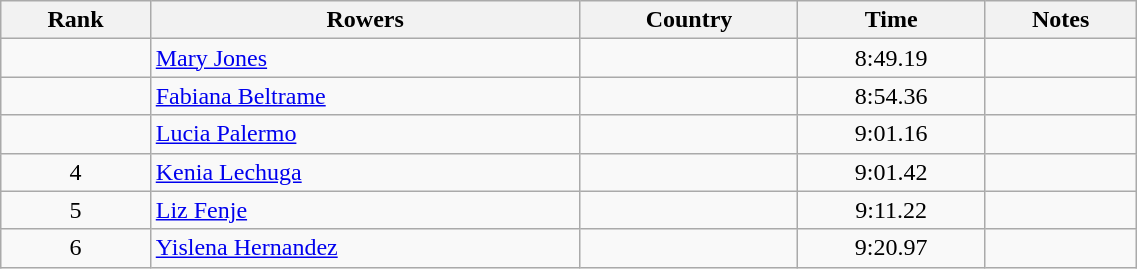<table class="wikitable" width=60% style="text-align:center">
<tr>
<th>Rank</th>
<th>Rowers</th>
<th>Country</th>
<th>Time</th>
<th>Notes</th>
</tr>
<tr>
<td></td>
<td align=left><a href='#'>Mary Jones</a></td>
<td align=left></td>
<td>8:49.19</td>
<td></td>
</tr>
<tr>
<td></td>
<td align=left><a href='#'>Fabiana Beltrame</a></td>
<td align=left></td>
<td>8:54.36</td>
<td></td>
</tr>
<tr>
<td></td>
<td align=left><a href='#'>Lucia Palermo</a></td>
<td align=left></td>
<td>9:01.16</td>
<td></td>
</tr>
<tr>
<td>4</td>
<td align=left><a href='#'>Kenia Lechuga</a></td>
<td align=left></td>
<td>9:01.42</td>
<td></td>
</tr>
<tr>
<td>5</td>
<td align=left><a href='#'>Liz Fenje</a></td>
<td align=left></td>
<td>9:11.22</td>
<td></td>
</tr>
<tr>
<td>6</td>
<td align=left><a href='#'>Yislena Hernandez</a></td>
<td align=left></td>
<td>9:20.97</td>
<td></td>
</tr>
</table>
